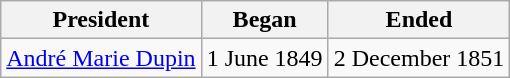<table class="wikitable">
<tr>
<th scope="col">President</th>
<th scope="col">Began</th>
<th scope="col">Ended</th>
</tr>
<tr>
<td><a href='#'>André Marie Dupin</a></td>
<td>1 June 1849</td>
<td>2 December 1851</td>
</tr>
</table>
